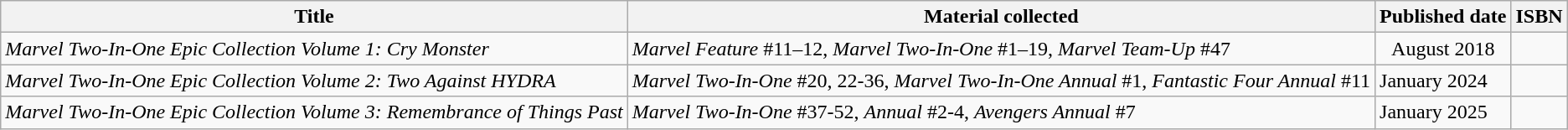<table class="wikitable">
<tr>
<th>Title</th>
<th>Material collected</th>
<th>Published date</th>
<th>ISBN</th>
</tr>
<tr>
<td><em>Marvel Two-In-One Epic Collection Volume 1: Cry Monster</em></td>
<td><em>Marvel Feature</em> #11–12, <em>Marvel Two-In-One</em> #1–19, <em>Marvel Team-Up</em> #47</td>
<td style="text-align:center;">August 2018</td>
<td style="text-align:center;"></td>
</tr>
<tr>
<td><em>Marvel Two-In-One Epic Collection Volume 2: Two Against HYDRA</em></td>
<td><em>Marvel Two-In-One</em> #20, 22-36, <em>Marvel Two-In-One Annual</em> #1, <em>Fantastic Four Annual</em> #11</td>
<td>January 2024</td>
<td style="text-align:center;"></td>
</tr>
<tr>
<td><em>Marvel Two-In-One Epic Collection Volume 3: Remembrance of Things Past</em></td>
<td><em>Marvel Two-In-One</em> #37-52, <em>Annual</em> #2-4, <em>Avengers Annual</em> #7</td>
<td>January 2025</td>
<td style="text-align:center;"></td>
</tr>
</table>
